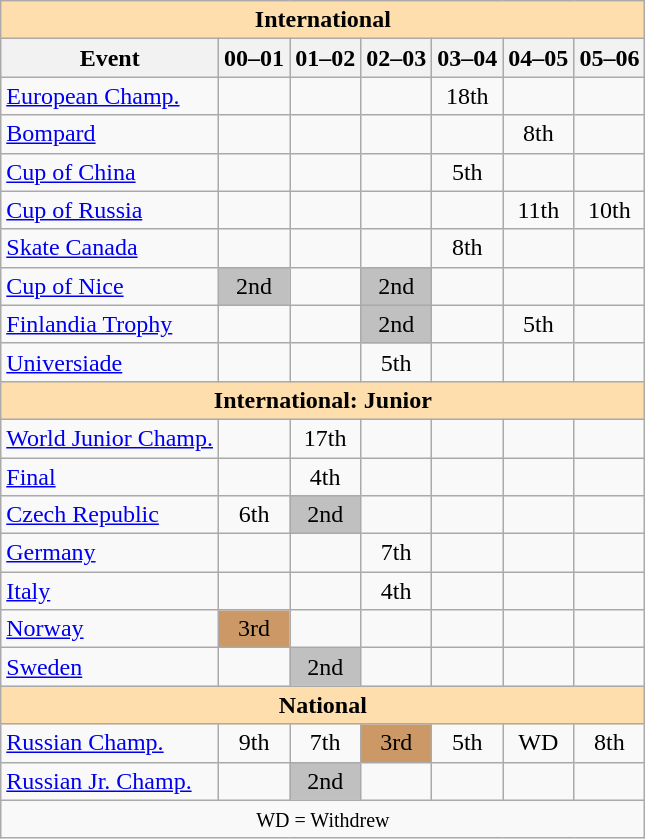<table class="wikitable" style="text-align:center">
<tr>
<th style="background-color: #ffdead; " colspan=7 align=center>International</th>
</tr>
<tr>
<th>Event</th>
<th>00–01</th>
<th>01–02</th>
<th>02–03</th>
<th>03–04</th>
<th>04–05</th>
<th>05–06</th>
</tr>
<tr>
<td align=left><a href='#'>European Champ.</a></td>
<td></td>
<td></td>
<td></td>
<td>18th</td>
<td></td>
<td></td>
</tr>
<tr>
<td align=left> <a href='#'>Bompard</a></td>
<td></td>
<td></td>
<td></td>
<td></td>
<td>8th</td>
<td></td>
</tr>
<tr>
<td align=left> <a href='#'>Cup of China</a></td>
<td></td>
<td></td>
<td></td>
<td>5th</td>
<td></td>
<td></td>
</tr>
<tr>
<td align=left> <a href='#'>Cup of Russia</a></td>
<td></td>
<td></td>
<td></td>
<td></td>
<td>11th</td>
<td>10th</td>
</tr>
<tr>
<td align=left> <a href='#'>Skate Canada</a></td>
<td></td>
<td></td>
<td></td>
<td>8th</td>
<td></td>
<td></td>
</tr>
<tr>
<td align=left><a href='#'>Cup of Nice</a></td>
<td bgcolor=silver>2nd</td>
<td></td>
<td bgcolor=silver>2nd</td>
<td></td>
<td></td>
<td></td>
</tr>
<tr>
<td align=left><a href='#'>Finlandia Trophy</a></td>
<td></td>
<td></td>
<td bgcolor=silver>2nd</td>
<td></td>
<td>5th</td>
<td></td>
</tr>
<tr>
<td align=left><a href='#'>Universiade</a></td>
<td></td>
<td></td>
<td>5th</td>
<td></td>
<td></td>
<td></td>
</tr>
<tr>
<th style="background-color: #ffdead; " colspan=7 align=center>International: Junior</th>
</tr>
<tr>
<td align=left><a href='#'>World Junior Champ.</a></td>
<td></td>
<td>17th</td>
<td></td>
<td></td>
<td></td>
<td></td>
</tr>
<tr>
<td align=left> <a href='#'>Final</a></td>
<td></td>
<td>4th</td>
<td></td>
<td></td>
<td></td>
<td></td>
</tr>
<tr>
<td align=left> <a href='#'>Czech Republic</a></td>
<td>6th</td>
<td bgcolor=silver>2nd</td>
<td></td>
<td></td>
<td></td>
<td></td>
</tr>
<tr>
<td align=left> <a href='#'>Germany</a></td>
<td></td>
<td></td>
<td>7th</td>
<td></td>
<td></td>
<td></td>
</tr>
<tr>
<td align=left> <a href='#'>Italy</a></td>
<td></td>
<td></td>
<td>4th</td>
<td></td>
<td></td>
<td></td>
</tr>
<tr>
<td align=left> <a href='#'>Norway</a></td>
<td bgcolor=cc9966>3rd</td>
<td></td>
<td></td>
<td></td>
<td></td>
<td></td>
</tr>
<tr>
<td align=left> <a href='#'>Sweden</a></td>
<td></td>
<td bgcolor=silver>2nd</td>
<td></td>
<td></td>
<td></td>
<td></td>
</tr>
<tr>
<th style="background-color: #ffdead; " colspan=7 align=center>National</th>
</tr>
<tr>
<td align=left><a href='#'>Russian Champ.</a></td>
<td>9th</td>
<td>7th</td>
<td bgcolor=cc9966>3rd</td>
<td>5th</td>
<td>WD</td>
<td>8th</td>
</tr>
<tr>
<td align=left><a href='#'>Russian Jr. Champ.</a></td>
<td></td>
<td bgcolor=silver>2nd</td>
<td></td>
<td></td>
<td></td>
<td></td>
</tr>
<tr>
<td colspan=7 align=center><small> WD = Withdrew </small></td>
</tr>
</table>
